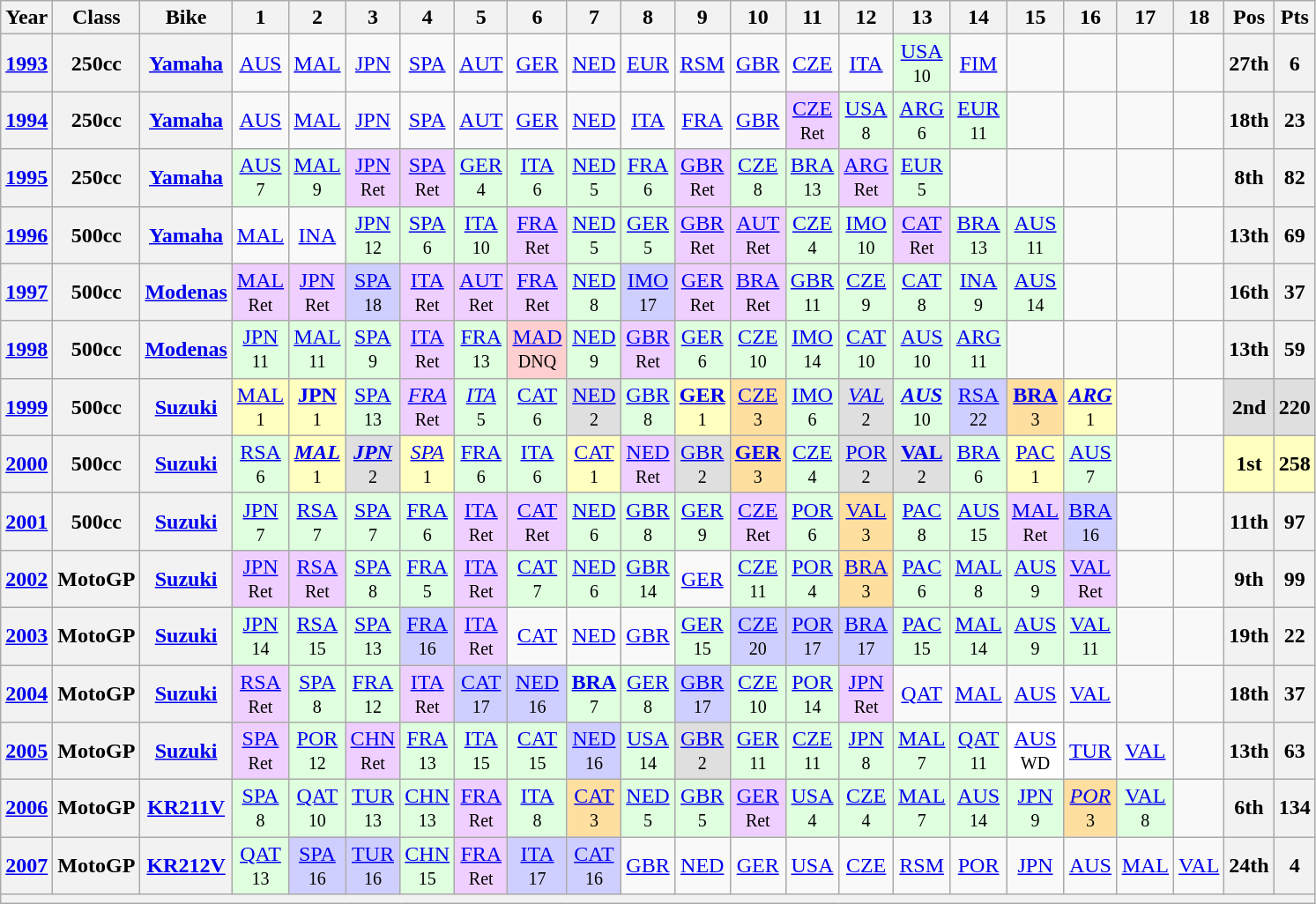<table class="wikitable" style="text-align:center;">
<tr>
<th>Year</th>
<th>Class</th>
<th>Bike</th>
<th>1</th>
<th>2</th>
<th>3</th>
<th>4</th>
<th>5</th>
<th>6</th>
<th>7</th>
<th>8</th>
<th>9</th>
<th>10</th>
<th>11</th>
<th>12</th>
<th>13</th>
<th>14</th>
<th>15</th>
<th>16</th>
<th>17</th>
<th>18</th>
<th>Pos</th>
<th>Pts</th>
</tr>
<tr>
<th align="left"><a href='#'>1993</a></th>
<th align="left">250cc</th>
<th align="left"><a href='#'>Yamaha</a></th>
<td><a href='#'>AUS</a></td>
<td><a href='#'>MAL</a></td>
<td><a href='#'>JPN</a></td>
<td><a href='#'>SPA</a></td>
<td><a href='#'>AUT</a></td>
<td><a href='#'>GER</a></td>
<td><a href='#'>NED</a></td>
<td><a href='#'>EUR</a></td>
<td><a href='#'>RSM</a></td>
<td><a href='#'>GBR</a></td>
<td><a href='#'>CZE</a></td>
<td><a href='#'>ITA</a></td>
<td style="background:#DFFFDF;"><a href='#'>USA</a><br><small>10</small></td>
<td><a href='#'>FIM</a></td>
<td></td>
<td></td>
<td></td>
<td></td>
<th>27th</th>
<th>6</th>
</tr>
<tr>
<th align="left"><a href='#'>1994</a></th>
<th align="left">250cc</th>
<th align="left"><a href='#'>Yamaha</a></th>
<td><a href='#'>AUS</a></td>
<td><a href='#'>MAL</a></td>
<td><a href='#'>JPN</a></td>
<td><a href='#'>SPA</a></td>
<td><a href='#'>AUT</a></td>
<td><a href='#'>GER</a></td>
<td><a href='#'>NED</a></td>
<td><a href='#'>ITA</a></td>
<td><a href='#'>FRA</a></td>
<td><a href='#'>GBR</a></td>
<td style="background:#EFCFFF;"><a href='#'>CZE</a><br><small>Ret</small></td>
<td style="background:#DFFFDF;"><a href='#'>USA</a><br><small>8</small></td>
<td style="background:#DFFFDF;"><a href='#'>ARG</a><br><small>6</small></td>
<td style="background:#DFFFDF;"><a href='#'>EUR</a><br><small>11</small></td>
<td></td>
<td></td>
<td></td>
<td></td>
<th>18th</th>
<th>23</th>
</tr>
<tr>
<th align="left"><a href='#'>1995</a></th>
<th align="left">250cc</th>
<th align="left"><a href='#'>Yamaha</a></th>
<td style="background:#DFFFDF;"><a href='#'>AUS</a><br><small>7</small></td>
<td style="background:#DFFFDF;"><a href='#'>MAL</a><br><small>9</small></td>
<td style="background:#EFCFFF;"><a href='#'>JPN</a><br><small>Ret</small></td>
<td style="background:#EFCFFF;"><a href='#'>SPA</a><br><small>Ret</small></td>
<td style="background:#DFFFDF;"><a href='#'>GER</a><br><small>4</small></td>
<td style="background:#DFFFDF;"><a href='#'>ITA</a><br><small>6</small></td>
<td style="background:#DFFFDF;"><a href='#'>NED</a><br><small>5</small></td>
<td style="background:#DFFFDF;"><a href='#'>FRA</a><br><small>6</small></td>
<td style="background:#EFCFFF;"><a href='#'>GBR</a><br><small>Ret</small></td>
<td style="background:#DFFFDF;"><a href='#'>CZE</a><br><small>8</small></td>
<td style="background:#DFFFDF;"><a href='#'>BRA</a><br><small>13</small></td>
<td style="background:#EFCFFF;"><a href='#'>ARG</a><br><small>Ret</small></td>
<td style="background:#DFFFDF;"><a href='#'>EUR</a><br><small>5</small></td>
<td></td>
<td></td>
<td></td>
<td></td>
<td></td>
<th>8th</th>
<th>82</th>
</tr>
<tr>
<th align="left"><a href='#'>1996</a></th>
<th align="left">500cc</th>
<th align="left"><a href='#'>Yamaha</a></th>
<td><a href='#'>MAL</a></td>
<td><a href='#'>INA</a></td>
<td style="background:#DFFFDF;"><a href='#'>JPN</a><br><small>12</small></td>
<td style="background:#DFFFDF;"><a href='#'>SPA</a><br><small>6</small></td>
<td style="background:#DFFFDF;"><a href='#'>ITA</a><br><small>10</small></td>
<td style="background:#EFCFFF;"><a href='#'>FRA</a><br><small>Ret</small></td>
<td style="background:#DFFFDF;"><a href='#'>NED</a><br><small>5</small></td>
<td style="background:#DFFFDF;"><a href='#'>GER</a><br><small>5</small></td>
<td style="background:#EFCFFF;"><a href='#'>GBR</a><br><small>Ret</small></td>
<td style="background:#EFCFFF;"><a href='#'>AUT</a><br><small>Ret</small></td>
<td style="background:#DFFFDF;"><a href='#'>CZE</a><br><small>4</small></td>
<td style="background:#DFFFDF;"><a href='#'>IMO</a><br><small>10</small></td>
<td style="background:#EFCFFF;"><a href='#'>CAT</a><br><small>Ret</small></td>
<td style="background:#DFFFDF;"><a href='#'>BRA</a><br><small>13</small></td>
<td style="background:#DFFFDF;"><a href='#'>AUS</a><br><small>11</small></td>
<td></td>
<td></td>
<td></td>
<th>13th</th>
<th>69</th>
</tr>
<tr>
<th align="left"><a href='#'>1997</a></th>
<th align="left">500cc</th>
<th align="left"><a href='#'>Modenas</a></th>
<td style="background:#EFCFFF;"><a href='#'>MAL</a><br><small>Ret</small></td>
<td style="background:#EFCFFF;"><a href='#'>JPN</a><br><small>Ret</small></td>
<td style="background:#CFCFFF;"><a href='#'>SPA</a><br><small>18</small></td>
<td style="background:#EFCFFF;"><a href='#'>ITA</a><br><small>Ret</small></td>
<td style="background:#EFCFFF;"><a href='#'>AUT</a><br><small>Ret</small></td>
<td style="background:#EFCFFF;"><a href='#'>FRA</a><br><small>Ret</small></td>
<td style="background:#DFFFDF;"><a href='#'>NED</a><br><small>8</small></td>
<td style="background:#CFCFFF;"><a href='#'>IMO</a><br><small>17</small></td>
<td style="background:#EFCFFF;"><a href='#'>GER</a><br><small>Ret</small></td>
<td style="background:#EFCFFF;"><a href='#'>BRA</a><br><small>Ret</small></td>
<td style="background:#DFFFDF;"><a href='#'>GBR</a><br><small>11</small></td>
<td style="background:#DFFFDF;"><a href='#'>CZE</a><br><small>9</small></td>
<td style="background:#DFFFDF;"><a href='#'>CAT</a><br><small>8</small></td>
<td style="background:#DFFFDF;"><a href='#'>INA</a><br><small>9</small></td>
<td style="background:#DFFFDF;"><a href='#'>AUS</a><br><small>14</small></td>
<td></td>
<td></td>
<td></td>
<th>16th</th>
<th>37</th>
</tr>
<tr>
<th align="left"><a href='#'>1998</a></th>
<th align="left">500cc</th>
<th align="left"><a href='#'>Modenas</a></th>
<td style="background:#DFFFDF;"><a href='#'>JPN</a><br><small>11</small></td>
<td style="background:#DFFFDF;"><a href='#'>MAL</a><br><small>11</small></td>
<td style="background:#DFFFDF;"><a href='#'>SPA</a><br><small>9</small></td>
<td style="background:#EFCFFF;"><a href='#'>ITA</a><br><small>Ret</small></td>
<td style="background:#DFFFDF;"><a href='#'>FRA</a><br><small>13</small></td>
<td style="background:#ffcfcf;"><a href='#'>MAD</a><br><small>DNQ</small></td>
<td style="background:#DFFFDF;"><a href='#'>NED</a><br><small>9</small></td>
<td style="background:#EFCFFF;"><a href='#'>GBR</a><br><small>Ret</small></td>
<td style="background:#DFFFDF;"><a href='#'>GER</a><br><small>6</small></td>
<td style="background:#DFFFDF;"><a href='#'>CZE</a><br><small>10</small></td>
<td style="background:#DFFFDF;"><a href='#'>IMO</a><br><small>14</small></td>
<td style="background:#DFFFDF;"><a href='#'>CAT</a><br><small>10</small></td>
<td style="background:#DFFFDF;"><a href='#'>AUS</a><br><small>10</small></td>
<td style="background:#DFFFDF;"><a href='#'>ARG</a><br><small>11</small></td>
<td></td>
<td></td>
<td></td>
<td></td>
<th>13th</th>
<th>59</th>
</tr>
<tr>
<th align="left"><a href='#'>1999</a></th>
<th align="left">500cc</th>
<th align="left"><a href='#'>Suzuki</a></th>
<td style="background:#FFFFBF;"><a href='#'>MAL</a><br><small>1</small></td>
<td style="background:#FFFFBF;"><strong><a href='#'>JPN</a></strong><br><small>1</small></td>
<td style="background:#DFFFDF;"><a href='#'>SPA</a><br><small>13</small></td>
<td style="background:#EFCFFF;"><em><a href='#'>FRA</a></em><br><small>Ret</small></td>
<td style="background:#DFFFDF;"><em><a href='#'>ITA</a></em><br><small>5</small></td>
<td style="background:#DFFFDF;"><a href='#'>CAT</a><br><small>6</small></td>
<td style="background:#DFDFDF;"><a href='#'>NED</a><br><small>2</small></td>
<td style="background:#DFFFDF;"><a href='#'>GBR</a><br><small>8</small></td>
<td style="background:#FFFFBF;"><strong><a href='#'>GER</a></strong><br><small>1</small></td>
<td style="background:#FFDF9F;"><a href='#'>CZE</a><br><small>3</small></td>
<td style="background:#DFFFDF;"><a href='#'>IMO</a><br><small>6</small></td>
<td style="background:#DFDFDF;"><em><a href='#'>VAL</a></em> <br><small>2</small></td>
<td style="background:#DFFFDF;"><strong><em><a href='#'>AUS</a></em></strong><br><small>10</small></td>
<td style="background:#CFCFFF;"><a href='#'>RSA</a><br><small>22</small></td>
<td style="background:#FFDF9F;"><strong><a href='#'>BRA</a></strong><br><small>3</small></td>
<td style="background:#FFFFBF;"><strong><em><a href='#'>ARG</a></em></strong><br><small>1</small></td>
<td></td>
<td></td>
<td style="background:#DFDFDF;"><strong>2nd</strong></td>
<td style="background:#DFDFDF;"><strong>220</strong></td>
</tr>
<tr>
<th align="left"><a href='#'>2000</a></th>
<th align="left">500cc</th>
<th align="left"><a href='#'>Suzuki</a></th>
<td style="background:#DFFFDF;"><a href='#'>RSA</a><br><small>6</small></td>
<td style="background:#FFFFBF;"><strong><em><a href='#'>MAL</a></em></strong><br><small>1</small></td>
<td style="background:#DFDFDF;"><strong><em><a href='#'>JPN</a></em></strong><br><small>2</small></td>
<td style="background:#FFFFBF;"><em><a href='#'>SPA</a></em><br><small>1</small></td>
<td style="background:#DFFFDF;"><a href='#'>FRA</a><br><small>6</small></td>
<td style="background:#DFFFDF;"><a href='#'>ITA</a><br><small>6</small></td>
<td style="background:#FFFFBF;"><a href='#'>CAT</a><br><small>1</small></td>
<td style="background:#EFCFFF;"><a href='#'>NED</a><br><small>Ret</small></td>
<td style="background:#DFDFDF;"><a href='#'>GBR</a><br><small>2</small></td>
<td style="background:#FFDF9F;"><strong><a href='#'>GER</a></strong><br><small>3</small></td>
<td style="background:#DFFFDF;"><a href='#'>CZE</a><br><small>4</small></td>
<td style="background:#DFDFDF;"><a href='#'>POR</a><br><small>2</small></td>
<td style="background:#DFDFDF;"><strong><a href='#'>VAL</a></strong><br><small>2</small></td>
<td style="background:#DFFFDF;"><a href='#'>BRA</a><br><small>6</small></td>
<td style="background:#FFFFBF;"><a href='#'>PAC</a><br><small>1</small></td>
<td style="background:#DFFFDF;"><a href='#'>AUS</a><br><small>7</small></td>
<td></td>
<td></td>
<td style="background:#FFFFBF;"><strong>1st</strong></td>
<td style="background:#FFFFBF;"><strong>258</strong></td>
</tr>
<tr>
<th align="left"><a href='#'>2001</a></th>
<th align="left">500cc</th>
<th align="left"><a href='#'>Suzuki</a></th>
<td style="background:#DFFFDF;"><a href='#'>JPN</a><br><small>7</small></td>
<td style="background:#DFFFDF;"><a href='#'>RSA</a><br><small>7</small></td>
<td style="background:#DFFFDF;"><a href='#'>SPA</a><br><small>7</small></td>
<td style="background:#DFFFDF;"><a href='#'>FRA</a><br><small>6</small></td>
<td style="background:#EFCFFF;"><a href='#'>ITA</a><br><small>Ret</small></td>
<td style="background:#EFCFFF;"><a href='#'>CAT</a><br><small>Ret</small></td>
<td style="background:#DFFFDF;"><a href='#'>NED</a><br><small>6</small></td>
<td style="background:#DFFFDF;"><a href='#'>GBR</a><br><small>8</small></td>
<td style="background:#DFFFDF;"><a href='#'>GER</a><br><small>9</small></td>
<td style="background:#EFCFFF;"><a href='#'>CZE</a><br><small>Ret</small></td>
<td style="background:#DFFFDF;"><a href='#'>POR</a><br><small>6</small></td>
<td style="background:#FFDF9F;"><a href='#'>VAL</a><br><small>3</small></td>
<td style="background:#DFFFDF;"><a href='#'>PAC</a><br><small>8</small></td>
<td style="background:#DFFFDF;"><a href='#'>AUS</a><br><small>15</small></td>
<td style="background:#EFCFFF;"><a href='#'>MAL</a><br><small>Ret</small></td>
<td style="background:#CFCFFF;"><a href='#'>BRA</a><br><small>16</small></td>
<td></td>
<td></td>
<th>11th</th>
<th>97</th>
</tr>
<tr>
<th align="left"><a href='#'>2002</a></th>
<th align="left">MotoGP</th>
<th align="left"><a href='#'>Suzuki</a></th>
<td style="background:#EFCFFF;"><a href='#'>JPN</a><br><small>Ret</small></td>
<td style="background:#EFCFFF;"><a href='#'>RSA</a><br><small>Ret</small></td>
<td style="background:#DFFFDF;"><a href='#'>SPA</a><br><small>8</small></td>
<td style="background:#DFFFDF;"><a href='#'>FRA</a><br><small>5</small></td>
<td style="background:#EFCFFF;"><a href='#'>ITA</a><br><small>Ret</small></td>
<td style="background:#DFFFDF;"><a href='#'>CAT</a><br><small>7</small></td>
<td style="background:#DFFFDF;"><a href='#'>NED</a><br><small>6</small></td>
<td style="background:#DFFFDF;"><a href='#'>GBR</a><br><small>14</small></td>
<td><a href='#'>GER</a></td>
<td style="background:#DFFFDF;"><a href='#'>CZE</a><br><small>11</small></td>
<td style="background:#DFFFDF;"><a href='#'>POR</a><br><small>4</small></td>
<td style="background:#FFDF9F;"><a href='#'>BRA</a><br><small>3</small></td>
<td style="background:#DFFFDF;"><a href='#'>PAC</a><br><small>6</small></td>
<td style="background:#DFFFDF;"><a href='#'>MAL</a><br><small>8</small></td>
<td style="background:#DFFFDF;"><a href='#'>AUS</a><br><small>9</small></td>
<td style="background:#EFCFFF;"><a href='#'>VAL</a><br><small>Ret</small></td>
<td></td>
<td></td>
<th>9th</th>
<th>99</th>
</tr>
<tr>
<th align="left"><a href='#'>2003</a></th>
<th align="left">MotoGP</th>
<th align="left"><a href='#'>Suzuki</a></th>
<td style="background:#DFFFDF;"><a href='#'>JPN</a><br><small>14</small></td>
<td style="background:#DFFFDF;"><a href='#'>RSA</a><br><small>15</small></td>
<td style="background:#DFFFDF;"><a href='#'>SPA</a><br><small>13</small></td>
<td style="background:#CFCFFF;"><a href='#'>FRA</a><br><small>16</small></td>
<td style="background:#EFCFFF;"><a href='#'>ITA</a><br><small>Ret</small></td>
<td><a href='#'>CAT</a></td>
<td><a href='#'>NED</a></td>
<td><a href='#'>GBR</a></td>
<td style="background:#DFFFDF;"><a href='#'>GER</a><br><small>15</small></td>
<td style="background:#CFCFFF;"><a href='#'>CZE</a><br><small>20</small></td>
<td style="background:#CFCFFF;"><a href='#'>POR</a><br><small>17</small></td>
<td style="background:#CFCFFF;"><a href='#'>BRA</a><br><small>17</small></td>
<td style="background:#DFFFDF;"><a href='#'>PAC</a><br><small>15</small></td>
<td style="background:#DFFFDF;"><a href='#'>MAL</a><br><small>14</small></td>
<td style="background:#DFFFDF;"><a href='#'>AUS</a><br><small>9</small></td>
<td style="background:#DFFFDF;"><a href='#'>VAL</a><br><small>11</small></td>
<td></td>
<td></td>
<th>19th</th>
<th>22</th>
</tr>
<tr>
<th align="left"><a href='#'>2004</a></th>
<th align="left">MotoGP</th>
<th align="left"><a href='#'>Suzuki</a></th>
<td style="background:#EFCFFF;"><a href='#'>RSA</a><br><small>Ret</small></td>
<td style="background:#DFFFDF;"><a href='#'>SPA</a><br><small>8</small></td>
<td style="background:#DFFFDF;"><a href='#'>FRA</a><br><small>12</small></td>
<td style="background:#EFCFFF;"><a href='#'>ITA</a><br><small>Ret</small></td>
<td style="background:#CFCFFF;"><a href='#'>CAT</a><br><small>17</small></td>
<td style="background:#CFCFFF;"><a href='#'>NED</a><br><small>16</small></td>
<td style="background:#DFFFDF;"><strong><a href='#'>BRA</a></strong><br><small>7</small></td>
<td style="background:#DFFFDF;"><a href='#'>GER</a><br><small>8</small></td>
<td style="background:#CFCFFF;"><a href='#'>GBR</a><br><small>17</small></td>
<td style="background:#DFFFDF;"><a href='#'>CZE</a><br><small>10</small></td>
<td style="background:#DFFFDF;"><a href='#'>POR</a><br><small>14</small></td>
<td style="background:#EFCFFF;"><a href='#'>JPN</a><br><small>Ret</small></td>
<td><a href='#'>QAT</a></td>
<td><a href='#'>MAL</a></td>
<td><a href='#'>AUS</a></td>
<td><a href='#'>VAL</a></td>
<td></td>
<td></td>
<th>18th</th>
<th>37</th>
</tr>
<tr>
<th align="left"><a href='#'>2005</a></th>
<th align="left">MotoGP</th>
<th align="left"><a href='#'>Suzuki</a></th>
<td style="background:#EFCFFF;"><a href='#'>SPA</a><br><small>Ret</small></td>
<td style="background:#DFFFDF;"><a href='#'>POR</a><br><small>12</small></td>
<td style="background:#EFCFFF;"><a href='#'>CHN</a><br><small>Ret</small></td>
<td style="background:#DFFFDF;"><a href='#'>FRA</a><br><small>13</small></td>
<td style="background:#DFFFDF;"><a href='#'>ITA</a><br><small>15</small></td>
<td style="background:#DFFFDF;"><a href='#'>CAT</a><br><small>15</small></td>
<td style="background:#CFCFFF;"><a href='#'>NED</a><br><small>16</small></td>
<td style="background:#DFFFDF;"><a href='#'>USA</a><br><small>14</small></td>
<td style="background:#DFDFDF;"><a href='#'>GBR</a><br><small>2</small></td>
<td style="background:#DFFFDF;"><a href='#'>GER</a><br><small>11</small></td>
<td style="background:#DFFFDF;"><a href='#'>CZE</a><br><small>11</small></td>
<td style="background:#DFFFDF;"><a href='#'>JPN</a><br><small>8</small></td>
<td style="background:#DFFFDF;"><a href='#'>MAL</a><br><small>7</small></td>
<td style="background:#DFFFDF;"><a href='#'>QAT</a><br><small>11</small></td>
<td style="background:#FFFFFF;"><a href='#'>AUS</a><br><small>WD</small></td>
<td><a href='#'>TUR</a></td>
<td><a href='#'>VAL</a></td>
<td></td>
<th>13th</th>
<th>63</th>
</tr>
<tr>
<th align="left"><a href='#'>2006</a></th>
<th align="left">MotoGP</th>
<th align="left"><a href='#'>KR211V</a></th>
<td style="background:#DFFFDF;"><a href='#'>SPA</a><br><small>8</small></td>
<td style="background:#DFFFDF;"><a href='#'>QAT</a><br><small>10</small></td>
<td style="background:#DFFFDF;"><a href='#'>TUR</a><br><small>13</small></td>
<td style="background:#DFFFDF;"><a href='#'>CHN</a><br><small>13</small></td>
<td style="background:#EFCFFF;"><a href='#'>FRA</a><br><small>Ret</small></td>
<td style="background:#DFFFDF;"><a href='#'>ITA</a><br><small>8</small></td>
<td style="background:#FFDF9F;"><a href='#'>CAT</a><br><small>3</small></td>
<td style="background:#DFFFDF;"><a href='#'>NED</a><br><small>5</small></td>
<td style="background:#DFFFDF;"><a href='#'>GBR</a><br><small>5</small></td>
<td style="background:#EFCFFF;"><a href='#'>GER</a><br><small>Ret</small></td>
<td style="background:#DFFFDF;"><a href='#'>USA</a><br><small>4</small></td>
<td style="background:#DFFFDF;"><a href='#'>CZE</a><br><small>4</small></td>
<td style="background:#DFFFDF;"><a href='#'>MAL</a><br><small>7</small></td>
<td style="background:#DFFFDF;"><a href='#'>AUS</a><br><small>14</small></td>
<td style="background:#DFFFDF;"><a href='#'>JPN</a><br><small>9</small></td>
<td style="background:#FFDF9F;"><em><a href='#'>POR</a></em><br><small>3</small></td>
<td style="background:#DFFFDF;"><a href='#'>VAL</a><br><small>8</small></td>
<td></td>
<th>6th</th>
<th>134</th>
</tr>
<tr>
<th align="left"><a href='#'>2007</a></th>
<th align="left">MotoGP</th>
<th align="left"><a href='#'>KR212V</a></th>
<td style="background:#DFFFDF;"><a href='#'>QAT</a><br><small>13</small></td>
<td style="background:#CFCFFF;"><a href='#'>SPA</a><br><small>16</small></td>
<td style="background:#CFCFFF;"><a href='#'>TUR</a><br><small>16</small></td>
<td style="background:#DFFFDF;"><a href='#'>CHN</a><br><small>15</small></td>
<td style="background:#EFCFFF;"><a href='#'>FRA</a><br><small>Ret</small></td>
<td style="background:#CFCFFF;"><a href='#'>ITA</a><br><small>17</small></td>
<td style="background:#CFCFFF;"><a href='#'>CAT</a><br><small>16</small></td>
<td><a href='#'>GBR</a></td>
<td><a href='#'>NED</a></td>
<td><a href='#'>GER</a></td>
<td><a href='#'>USA</a></td>
<td><a href='#'>CZE</a></td>
<td><a href='#'>RSM</a></td>
<td><a href='#'>POR</a></td>
<td><a href='#'>JPN</a></td>
<td><a href='#'>AUS</a></td>
<td><a href='#'>MAL</a></td>
<td><a href='#'>VAL</a></td>
<th>24th</th>
<th>4</th>
</tr>
<tr>
<th colspan="23"></th>
</tr>
</table>
